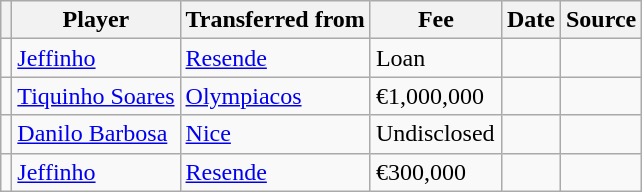<table class="wikitable plainrowheaders sortable">
<tr>
<th></th>
<th scope="col">Player</th>
<th>Transferred from</th>
<th style="width: 80px;">Fee</th>
<th scope="col">Date</th>
<th scope="col">Source</th>
</tr>
<tr>
<td align="center"></td>
<td> <a href='#'>Jeffinho</a></td>
<td> <a href='#'>Resende</a></td>
<td>Loan</td>
<td></td>
<td></td>
</tr>
<tr>
<td align="center"></td>
<td> <a href='#'>Tiquinho Soares</a></td>
<td> <a href='#'>Olympiacos</a></td>
<td>€1,000,000</td>
<td></td>
<td></td>
</tr>
<tr>
<td align="center"></td>
<td> <a href='#'>Danilo Barbosa</a></td>
<td> <a href='#'>Nice</a></td>
<td>Undisclosed</td>
<td></td>
<td></td>
</tr>
<tr>
<td align="center"></td>
<td> <a href='#'>Jeffinho</a></td>
<td> <a href='#'>Resende</a></td>
<td>€300,000</td>
<td></td>
<td></td>
</tr>
</table>
